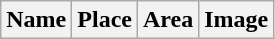<table class="wikitable">
<tr>
<th>Name</th>
<th>Place</th>
<th>Area</th>
<th>Image<br>



</th>
</tr>
</table>
